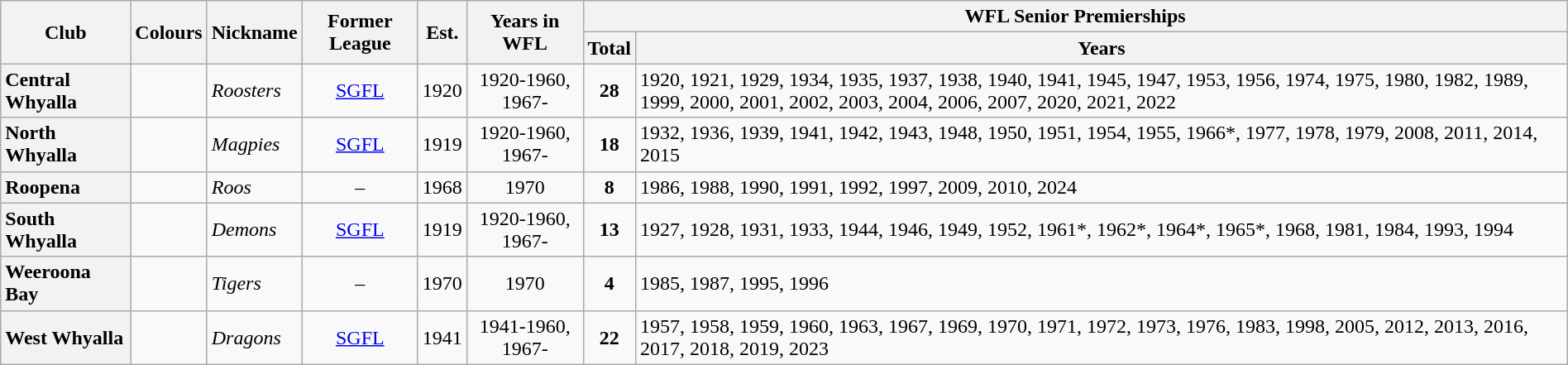<table class="wikitable sortable" style= "width:100%">
<tr>
<th rowspan="2">Club</th>
<th rowspan="2">Colours</th>
<th rowspan="2">Nickname</th>
<th rowspan="2">Former League</th>
<th rowspan="2">Est.</th>
<th rowspan="2">Years in WFL</th>
<th colspan="2">WFL Senior Premierships</th>
</tr>
<tr>
<th>Total</th>
<th>Years</th>
</tr>
<tr>
<th style="text-align:left">Central Whyalla</th>
<td></td>
<td><em>Roosters</em></td>
<td align="center"><a href='#'>SGFL</a></td>
<td align="center">1920</td>
<td align="center">1920-1960, 1967-</td>
<td align="center"><strong>28</strong></td>
<td>1920, 1921, 1929, 1934, 1935, 1937, 1938, 1940, 1941, 1945, 1947, 1953, 1956, 1974, 1975, 1980, 1982, 1989, 1999, 2000, 2001, 2002, 2003, 2004, 2006, 2007, 2020, 2021, 2022</td>
</tr>
<tr>
<th style="text-align:left">North Whyalla</th>
<td></td>
<td><em>Magpies</em></td>
<td align="center"><a href='#'>SGFL</a></td>
<td align="center">1919</td>
<td align="center">1920-1960, 1967-</td>
<td align="center"><strong>18</strong></td>
<td>1932, 1936, 1939, 1941, 1942, 1943, 1948, 1950, 1951, 1954, 1955, 1966*, 1977, 1978, 1979, 2008, 2011, 2014, 2015</td>
</tr>
<tr>
<th style="text-align:left">Roopena</th>
<td></td>
<td><em>Roos</em></td>
<td align="center">–</td>
<td align="center">1968</td>
<td align="center">1970</td>
<td align="center"><strong>8</strong></td>
<td>1986, 1988, 1990, 1991, 1992, 1997, 2009, 2010, 2024</td>
</tr>
<tr>
<th style="text-align:left">South Whyalla</th>
<td></td>
<td><em>Demons</em></td>
<td align="center"><a href='#'>SGFL</a></td>
<td align="center">1919</td>
<td align="center">1920-1960, 1967-</td>
<td align="center"><strong>13</strong></td>
<td>1927, 1928, 1931, 1933, 1944, 1946, 1949, 1952, 1961*, 1962*, 1964*, 1965*, 1968, 1981, 1984, 1993, 1994</td>
</tr>
<tr>
<th style="text-align:left">Weeroona Bay</th>
<td></td>
<td><em>Tigers</em></td>
<td align="center">–</td>
<td align="center">1970</td>
<td align="center">1970</td>
<td align="center"><strong>4</strong></td>
<td>1985, 1987, 1995, 1996</td>
</tr>
<tr>
<th style="text-align:left">West Whyalla</th>
<td></td>
<td><em>Dragons</em></td>
<td align="center"><a href='#'>SGFL</a></td>
<td align="center">1941</td>
<td align="center">1941-1960, 1967-</td>
<td align="center"><strong>22</strong></td>
<td>1957, 1958, 1959, 1960, 1963, 1967, 1969, 1970, 1971, 1972, 1973, 1976, 1983, 1998, 2005, 2012, 2013, 2016, 2017, 2018, 2019, 2023</td>
</tr>
</table>
